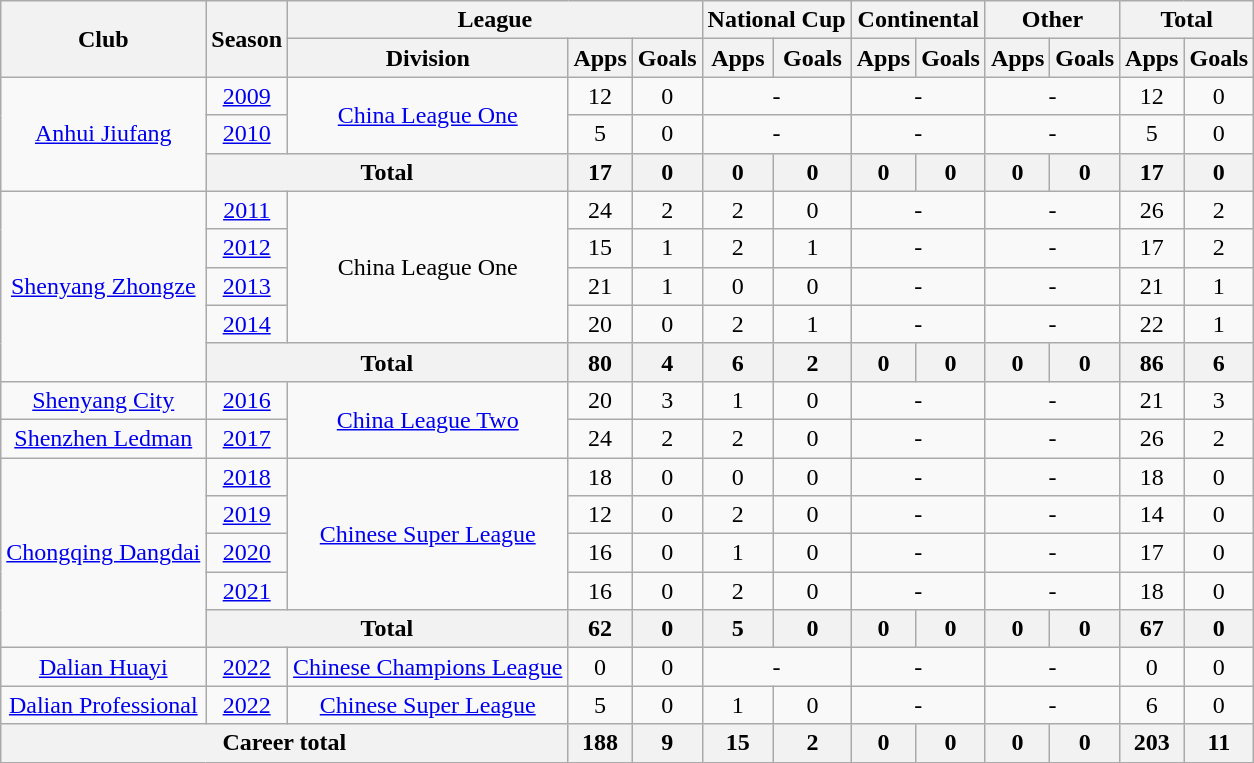<table class="wikitable" style="text-align: center">
<tr>
<th rowspan="2">Club</th>
<th rowspan="2">Season</th>
<th colspan="3">League</th>
<th colspan="2">National Cup</th>
<th colspan="2">Continental</th>
<th colspan="2">Other</th>
<th colspan="2">Total</th>
</tr>
<tr>
<th>Division</th>
<th>Apps</th>
<th>Goals</th>
<th>Apps</th>
<th>Goals</th>
<th>Apps</th>
<th>Goals</th>
<th>Apps</th>
<th>Goals</th>
<th>Apps</th>
<th>Goals</th>
</tr>
<tr>
<td rowspan="3"><a href='#'>Anhui Jiufang</a></td>
<td><a href='#'>2009</a></td>
<td rowspan="2"><a href='#'>China League One</a></td>
<td>12</td>
<td>0</td>
<td colspan="2">-</td>
<td colspan="2">-</td>
<td colspan="2">-</td>
<td>12</td>
<td>0</td>
</tr>
<tr>
<td><a href='#'>2010</a></td>
<td>5</td>
<td>0</td>
<td colspan="2">-</td>
<td colspan="2">-</td>
<td colspan="2">-</td>
<td>5</td>
<td>0</td>
</tr>
<tr>
<th colspan="2">Total</th>
<th>17</th>
<th>0</th>
<th>0</th>
<th>0</th>
<th>0</th>
<th>0</th>
<th>0</th>
<th>0</th>
<th>17</th>
<th>0</th>
</tr>
<tr>
<td rowspan="5"><a href='#'>Shenyang Zhongze</a></td>
<td><a href='#'>2011</a></td>
<td rowspan="4">China League One</td>
<td>24</td>
<td>2</td>
<td>2</td>
<td>0</td>
<td colspan="2">-</td>
<td colspan="2">-</td>
<td>26</td>
<td>2</td>
</tr>
<tr>
<td><a href='#'>2012</a></td>
<td>15</td>
<td>1</td>
<td>2</td>
<td>1</td>
<td colspan="2">-</td>
<td colspan="2">-</td>
<td>17</td>
<td>2</td>
</tr>
<tr>
<td><a href='#'>2013</a></td>
<td>21</td>
<td>1</td>
<td>0</td>
<td>0</td>
<td colspan="2">-</td>
<td colspan="2">-</td>
<td>21</td>
<td>1</td>
</tr>
<tr>
<td><a href='#'>2014</a></td>
<td>20</td>
<td>0</td>
<td>2</td>
<td>1</td>
<td colspan="2">-</td>
<td colspan="2">-</td>
<td>22</td>
<td>1</td>
</tr>
<tr>
<th colspan="2">Total</th>
<th>80</th>
<th>4</th>
<th>6</th>
<th>2</th>
<th>0</th>
<th>0</th>
<th>0</th>
<th>0</th>
<th>86</th>
<th>6</th>
</tr>
<tr>
<td><a href='#'>Shenyang City</a></td>
<td><a href='#'>2016</a></td>
<td rowspan="2"><a href='#'>China League Two</a></td>
<td>20</td>
<td>3</td>
<td>1</td>
<td>0</td>
<td colspan="2">-</td>
<td colspan="2">-</td>
<td>21</td>
<td>3</td>
</tr>
<tr>
<td><a href='#'>Shenzhen Ledman</a></td>
<td><a href='#'>2017</a></td>
<td>24</td>
<td>2</td>
<td>2</td>
<td>0</td>
<td colspan="2">-</td>
<td colspan="2">-</td>
<td>26</td>
<td>2</td>
</tr>
<tr>
<td rowspan="5"><a href='#'>Chongqing Dangdai</a></td>
<td><a href='#'>2018</a></td>
<td rowspan="4"><a href='#'>Chinese Super League</a></td>
<td>18</td>
<td>0</td>
<td>0</td>
<td>0</td>
<td colspan="2">-</td>
<td colspan="2">-</td>
<td>18</td>
<td>0</td>
</tr>
<tr>
<td><a href='#'>2019</a></td>
<td>12</td>
<td>0</td>
<td>2</td>
<td>0</td>
<td colspan="2">-</td>
<td colspan="2">-</td>
<td>14</td>
<td>0</td>
</tr>
<tr>
<td><a href='#'>2020</a></td>
<td>16</td>
<td>0</td>
<td>1</td>
<td>0</td>
<td colspan="2">-</td>
<td colspan="2">-</td>
<td>17</td>
<td>0</td>
</tr>
<tr>
<td><a href='#'>2021</a></td>
<td>16</td>
<td>0</td>
<td>2</td>
<td>0</td>
<td colspan="2">-</td>
<td colspan="2">-</td>
<td>18</td>
<td>0</td>
</tr>
<tr>
<th colspan="2">Total</th>
<th>62</th>
<th>0</th>
<th>5</th>
<th>0</th>
<th>0</th>
<th>0</th>
<th>0</th>
<th>0</th>
<th>67</th>
<th>0</th>
</tr>
<tr>
<td><a href='#'>Dalian Huayi</a></td>
<td><a href='#'>2022</a></td>
<td><a href='#'>Chinese Champions League</a></td>
<td>0</td>
<td>0</td>
<td colspan="2">-</td>
<td colspan="2">-</td>
<td colspan="2">-</td>
<td>0</td>
<td>0</td>
</tr>
<tr>
<td rowspan="1"><a href='#'>Dalian Professional</a></td>
<td><a href='#'>2022</a></td>
<td rowspan="1"><a href='#'>Chinese Super League</a></td>
<td>5</td>
<td>0</td>
<td>1</td>
<td>0</td>
<td colspan="2">-</td>
<td colspan="2">-</td>
<td>6</td>
<td>0</td>
</tr>
<tr>
<th colspan=3>Career total</th>
<th>188</th>
<th>9</th>
<th>15</th>
<th>2</th>
<th>0</th>
<th>0</th>
<th>0</th>
<th>0</th>
<th>203</th>
<th>11</th>
</tr>
</table>
